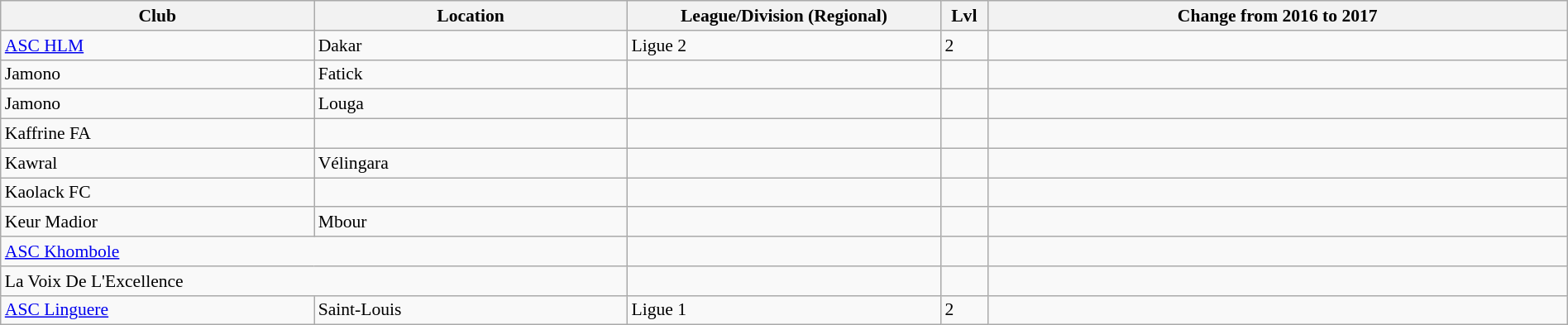<table class="wikitable sortable" width=100% style="font-size:90%">
<tr>
<th width=20%>Club</th>
<th width=20%>Location</th>
<th width=20%>League/Division (Regional)</th>
<th width=3%>Lvl</th>
<th width=37%>Change from 2016 to 2017</th>
</tr>
<tr>
<td><a href='#'>ASC HLM</a></td>
<td>Dakar</td>
<td>Ligue 2</td>
<td>2</td>
<td></td>
</tr>
<tr>
<td>Jamono</td>
<td>Fatick</td>
<td></td>
<td></td>
<td></td>
</tr>
<tr>
<td>Jamono</td>
<td>Louga</td>
<td></td>
<td></td>
<td></td>
</tr>
<tr>
<td>Kaffrine FA</td>
<td></td>
<td></td>
<td></td>
<td></td>
</tr>
<tr>
<td>Kawral</td>
<td>Vélingara</td>
<td></td>
<td></td>
<td></td>
</tr>
<tr>
<td>Kaolack FC</td>
<td></td>
<td></td>
<td></td>
<td></td>
</tr>
<tr>
<td>Keur Madior</td>
<td>Mbour</td>
<td></td>
<td></td>
<td></td>
</tr>
<tr>
<td colspan=2 align=left><a href='#'>ASC Khombole</a></td>
<td></td>
<td></td>
<td></td>
</tr>
<tr>
<td colspan=2 align=left>La Voix De L'Excellence</td>
<td></td>
<td></td>
<td></td>
</tr>
<tr>
<td><a href='#'>ASC Linguere</a></td>
<td>Saint-Louis</td>
<td>Ligue 1</td>
<td>2</td>
<td></td>
</tr>
</table>
